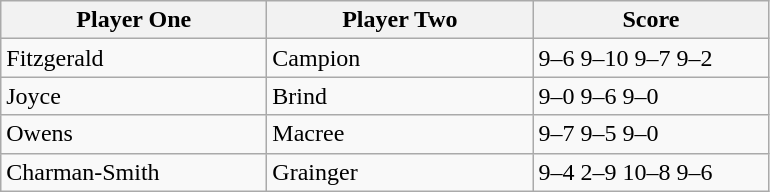<table class="wikitable">
<tr>
<th width=170>Player One</th>
<th width=170>Player Two</th>
<th width=150>Score</th>
</tr>
<tr>
<td> Fitzgerald</td>
<td> Campion</td>
<td>9–6 9–10 9–7 9–2</td>
</tr>
<tr>
<td> Joyce</td>
<td> Brind</td>
<td>9–0 9–6 9–0</td>
</tr>
<tr>
<td> Owens</td>
<td> Macree</td>
<td>9–7 9–5 9–0</td>
</tr>
<tr>
<td> Charman-Smith</td>
<td> Grainger</td>
<td>9–4 2–9 10–8 9–6</td>
</tr>
</table>
